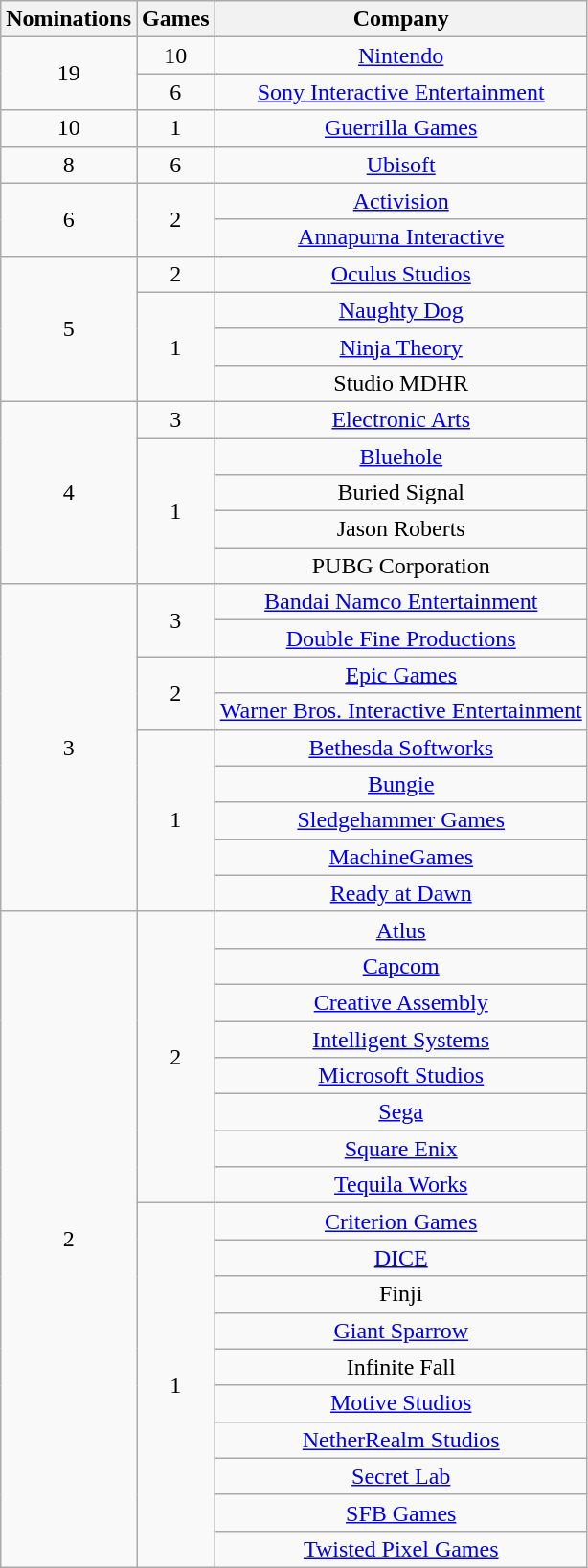<table class="wikitable floatright" rowspan="2" style="text-align:center;" background: #f6e39c;>
<tr>
<th scope="col">Nominations</th>
<th scope="col">Games</th>
<th scope="col">Company</th>
</tr>
<tr>
<td rowspan=2>19</td>
<td>10</td>
<td><a href='#'>Nintendo</a></td>
</tr>
<tr>
<td>6</td>
<td><a href='#'>Sony Interactive Entertainment</a></td>
</tr>
<tr>
<td>10</td>
<td>1</td>
<td><a href='#'>Guerrilla Games</a></td>
</tr>
<tr>
<td>8</td>
<td>6</td>
<td><a href='#'>Ubisoft</a></td>
</tr>
<tr>
<td rowspan=2>6</td>
<td rowspan=2>2</td>
<td><a href='#'>Activision</a></td>
</tr>
<tr>
<td><a href='#'>Annapurna Interactive</a></td>
</tr>
<tr>
<td rowspan=4>5</td>
<td>2</td>
<td><a href='#'>Oculus Studios</a></td>
</tr>
<tr>
<td rowspan=3>1</td>
<td><a href='#'>Naughty Dog</a></td>
</tr>
<tr>
<td><a href='#'>Ninja Theory</a></td>
</tr>
<tr>
<td>Studio MDHR</td>
</tr>
<tr>
<td rowspan=5>4</td>
<td>3</td>
<td><a href='#'>Electronic Arts</a></td>
</tr>
<tr>
<td rowspan=4>1</td>
<td><a href='#'>Bluehole</a></td>
</tr>
<tr>
<td>Buried Signal</td>
</tr>
<tr>
<td>Jason Roberts</td>
</tr>
<tr>
<td>PUBG Corporation</td>
</tr>
<tr>
<td rowspan=9>3</td>
<td rowspan=2>3</td>
<td><a href='#'>Bandai Namco Entertainment</a></td>
</tr>
<tr>
<td><a href='#'>Double Fine Productions</a></td>
</tr>
<tr>
<td rowspan=2>2</td>
<td><a href='#'>Epic Games</a></td>
</tr>
<tr>
<td><a href='#'>Warner Bros. Interactive Entertainment</a></td>
</tr>
<tr>
<td rowspan=5>1</td>
<td><a href='#'>Bethesda Softworks</a></td>
</tr>
<tr>
<td><a href='#'>Bungie</a></td>
</tr>
<tr>
<td><a href='#'>Sledgehammer Games</a></td>
</tr>
<tr>
<td><a href='#'>MachineGames</a></td>
</tr>
<tr>
<td><a href='#'>Ready at Dawn</a></td>
</tr>
<tr>
<td rowspan=18>2</td>
<td rowspan=8>2</td>
<td><a href='#'>Atlus</a></td>
</tr>
<tr>
<td><a href='#'>Capcom</a></td>
</tr>
<tr>
<td><a href='#'>Creative Assembly</a></td>
</tr>
<tr>
<td><a href='#'>Intelligent Systems</a></td>
</tr>
<tr>
<td><a href='#'>Microsoft Studios</a></td>
</tr>
<tr>
<td><a href='#'>Sega</a></td>
</tr>
<tr>
<td><a href='#'>Square Enix</a></td>
</tr>
<tr>
<td><a href='#'>Tequila Works</a></td>
</tr>
<tr>
<td rowspan=10>1</td>
<td><a href='#'>Criterion Games</a></td>
</tr>
<tr>
<td><a href='#'>DICE</a></td>
</tr>
<tr>
<td>Finji</td>
</tr>
<tr>
<td><a href='#'>Giant Sparrow</a></td>
</tr>
<tr>
<td>Infinite Fall</td>
</tr>
<tr>
<td><a href='#'>Motive Studios</a></td>
</tr>
<tr>
<td><a href='#'>NetherRealm Studios</a></td>
</tr>
<tr>
<td><a href='#'>Secret Lab</a></td>
</tr>
<tr>
<td><a href='#'>SFB Games</a></td>
</tr>
<tr>
<td><a href='#'>Twisted Pixel Games</a></td>
</tr>
</table>
